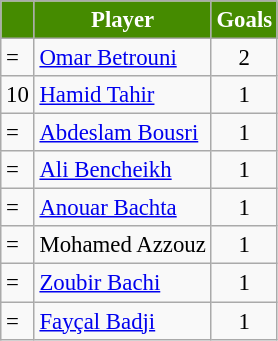<table border="0" class="wikitable" style="text-align:center;font-size:95%">
<tr>
<th scope=col style="color:#FFFFFF; background:#458B00;"></th>
<th scope=col style="color:#FFFFFF; background:#458B00;">Player</th>
<th scope=col style="color:#FFFFFF; background:#458B00;">Goals</th>
</tr>
<tr>
<td align=left>=</td>
<td align=left> <a href='#'>Omar Betrouni</a></td>
<td align=center>2</td>
</tr>
<tr>
<td align=left>10</td>
<td align=left> <a href='#'>Hamid Tahir</a></td>
<td align=center>1</td>
</tr>
<tr>
<td align=left>=</td>
<td align=left> <a href='#'>Abdeslam Bousri</a></td>
<td align=center>1</td>
</tr>
<tr>
<td align=left>=</td>
<td align=left> <a href='#'>Ali Bencheikh</a></td>
<td align=center>1</td>
</tr>
<tr>
<td align=left>=</td>
<td align=left> <a href='#'>Anouar Bachta</a></td>
<td align=center>1</td>
</tr>
<tr>
<td align=left>=</td>
<td align=left> Mohamed Azzouz</td>
<td align=center>1</td>
</tr>
<tr>
<td align=left>=</td>
<td align=left> <a href='#'>Zoubir Bachi</a></td>
<td align=center>1</td>
</tr>
<tr>
<td align=left>=</td>
<td align=left> <a href='#'>Fayçal Badji</a></td>
<td align=center>1</td>
</tr>
</table>
